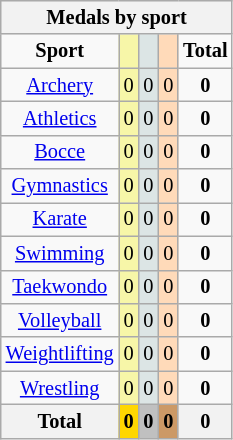<table class="wikitable" style="font-size:85%">
<tr style="background:#efefef;">
<th colspan=7><strong>Medals by sport</strong></th>
</tr>
<tr align=center>
<td><strong>Sport</strong></td>
<td bgcolor=#f7f6a8></td>
<td bgcolor=#dce5e5></td>
<td bgcolor=#ffdab9></td>
<td><strong>Total</strong></td>
</tr>
<tr align=center>
<td><a href='#'>Archery</a></td>
<td style="background:#F7F6A8;">0</td>
<td style="background:#DCE5E5;">0</td>
<td style="background:#FFDAB9;">0</td>
<td><strong>0</strong></td>
</tr>
<tr align=center>
<td><a href='#'>Athletics</a></td>
<td style="background:#F7F6A8;">0</td>
<td style="background:#DCE5E5;">0</td>
<td style="background:#FFDAB9;">0</td>
<td><strong>0</strong></td>
</tr>
<tr align=center>
<td><a href='#'>Bocce</a></td>
<td style="background:#F7F6A8;">0</td>
<td style="background:#DCE5E5;">0</td>
<td style="background:#FFDAB9;">0</td>
<td><strong>0</strong></td>
</tr>
<tr align=center>
<td><a href='#'>Gymnastics</a></td>
<td style="background:#F7F6A8;">0</td>
<td style="background:#DCE5E5;">0</td>
<td style="background:#FFDAB9;">0</td>
<td><strong>0</strong></td>
</tr>
<tr align=center>
<td><a href='#'>Karate</a></td>
<td style="background:#F7F6A8;">0</td>
<td style="background:#DCE5E5;">0</td>
<td style="background:#FFDAB9;">0</td>
<td><strong>0</strong></td>
</tr>
<tr align=center>
<td><a href='#'>Swimming</a></td>
<td style="background:#F7F6A8;">0</td>
<td style="background:#DCE5E5;">0</td>
<td style="background:#FFDAB9;">0</td>
<td><strong>0</strong></td>
</tr>
<tr align=center>
<td><a href='#'>Taekwondo</a></td>
<td style="background:#F7F6A8;">0</td>
<td style="background:#DCE5E5;">0</td>
<td style="background:#FFDAB9;">0</td>
<td><strong>0</strong></td>
</tr>
<tr align=center>
<td><a href='#'>Volleyball</a></td>
<td style="background:#F7F6A8;">0</td>
<td style="background:#DCE5E5;">0</td>
<td style="background:#FFDAB9;">0</td>
<td><strong>0</strong></td>
</tr>
<tr align=center>
<td><a href='#'>Weightlifting</a></td>
<td style="background:#F7F6A8;">0</td>
<td style="background:#DCE5E5;">0</td>
<td style="background:#FFDAB9;">0</td>
<td><strong>0</strong></td>
</tr>
<tr align=center>
<td><a href='#'>Wrestling</a></td>
<td style="background:#F7F6A8;">0</td>
<td style="background:#DCE5E5;">0</td>
<td style="background:#FFDAB9;">0</td>
<td><strong>0</strong></td>
</tr>
<tr align=center>
<th><strong>Total</strong></th>
<th style="background:gold;"><strong>0</strong></th>
<th style="background:silver;"><strong>0</strong></th>
<th style="background:#c96;"><strong>0</strong></th>
<th><strong>0</strong></th>
</tr>
</table>
